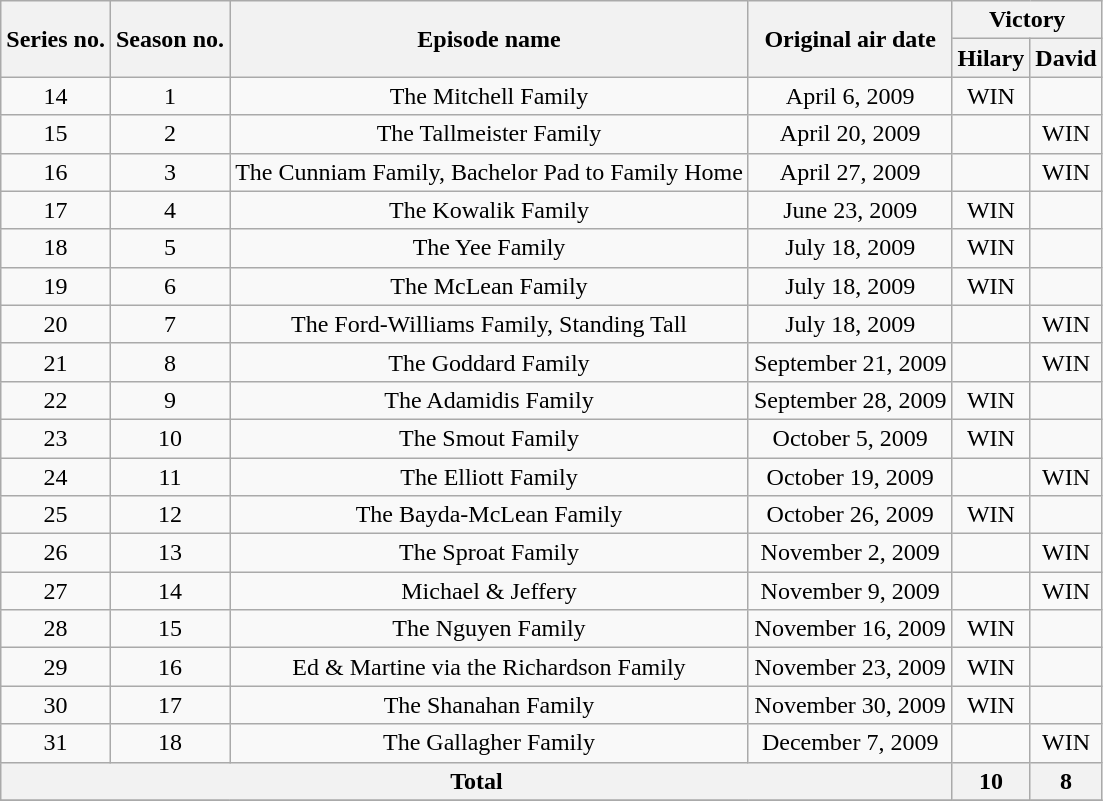<table class="wikitable sortable" style="text-align:center">
<tr>
<th rowspan=2>Series no.</th>
<th rowspan=2>Season no.</th>
<th rowspan=2>Episode name</th>
<th rowspan=2>Original air date</th>
<th colspan=2>Victory</th>
</tr>
<tr>
<th>Hilary</th>
<th>David</th>
</tr>
<tr>
<td>14</td>
<td>1</td>
<td>The Mitchell Family</td>
<td>April 6, 2009</td>
<td align=center>WIN</td>
<td align=center></td>
</tr>
<tr>
<td>15</td>
<td>2</td>
<td>The Tallmeister Family</td>
<td>April 20, 2009</td>
<td align=center></td>
<td align=center>WIN</td>
</tr>
<tr>
<td>16</td>
<td>3</td>
<td>The Cunniam Family, Bachelor Pad to Family Home</td>
<td>April 27, 2009</td>
<td align=center></td>
<td align=center>WIN</td>
</tr>
<tr>
<td>17</td>
<td>4</td>
<td>The Kowalik Family</td>
<td>June 23, 2009</td>
<td align=center>WIN</td>
<td align=center></td>
</tr>
<tr>
<td>18</td>
<td>5</td>
<td>The Yee Family</td>
<td>July 18, 2009</td>
<td align=center>WIN</td>
<td align=center></td>
</tr>
<tr>
<td>19</td>
<td>6</td>
<td>The McLean Family</td>
<td>July 18, 2009</td>
<td align="center">WIN</td>
<td align="center"></td>
</tr>
<tr>
<td>20</td>
<td>7</td>
<td>The Ford-Williams Family, Standing Tall</td>
<td>July 18, 2009</td>
<td align=center></td>
<td align="center">WIN</td>
</tr>
<tr>
<td>21</td>
<td>8</td>
<td>The Goddard Family</td>
<td>September 21, 2009</td>
<td align=center></td>
<td align=center>WIN</td>
</tr>
<tr>
<td>22</td>
<td>9</td>
<td>The Adamidis Family</td>
<td>September 28, 2009</td>
<td align=center>WIN</td>
<td align=center></td>
</tr>
<tr>
<td>23</td>
<td>10</td>
<td>The Smout Family</td>
<td>October 5, 2009</td>
<td align=center>WIN</td>
<td align=center></td>
</tr>
<tr>
<td>24</td>
<td>11</td>
<td>The Elliott Family</td>
<td>October 19, 2009</td>
<td align=center></td>
<td align=center>WIN</td>
</tr>
<tr>
<td>25</td>
<td>12</td>
<td>The Bayda-McLean Family</td>
<td>October 26, 2009</td>
<td align=center>WIN</td>
<td align=center></td>
</tr>
<tr>
<td>26</td>
<td>13</td>
<td>The Sproat Family</td>
<td>November 2, 2009</td>
<td align=center></td>
<td align=center>WIN</td>
</tr>
<tr>
<td>27</td>
<td>14</td>
<td>Michael & Jeffery</td>
<td>November 9, 2009</td>
<td align=center></td>
<td align=center>WIN</td>
</tr>
<tr>
<td>28</td>
<td>15</td>
<td>The Nguyen Family</td>
<td>November 16, 2009</td>
<td align=center>WIN</td>
<td align=center></td>
</tr>
<tr>
<td>29</td>
<td>16</td>
<td>Ed & Martine via the Richardson Family</td>
<td>November 23, 2009</td>
<td align=center>WIN</td>
<td align=center></td>
</tr>
<tr>
<td>30</td>
<td>17</td>
<td>The Shanahan Family</td>
<td>November 30, 2009</td>
<td align=center>WIN</td>
<td align=center></td>
</tr>
<tr>
<td>31</td>
<td>18</td>
<td>The Gallagher Family</td>
<td>December 7, 2009</td>
<td align=center></td>
<td align=center>WIN</td>
</tr>
<tr>
<th colspan=4>Total</th>
<th>10</th>
<th>8</th>
</tr>
<tr>
</tr>
</table>
